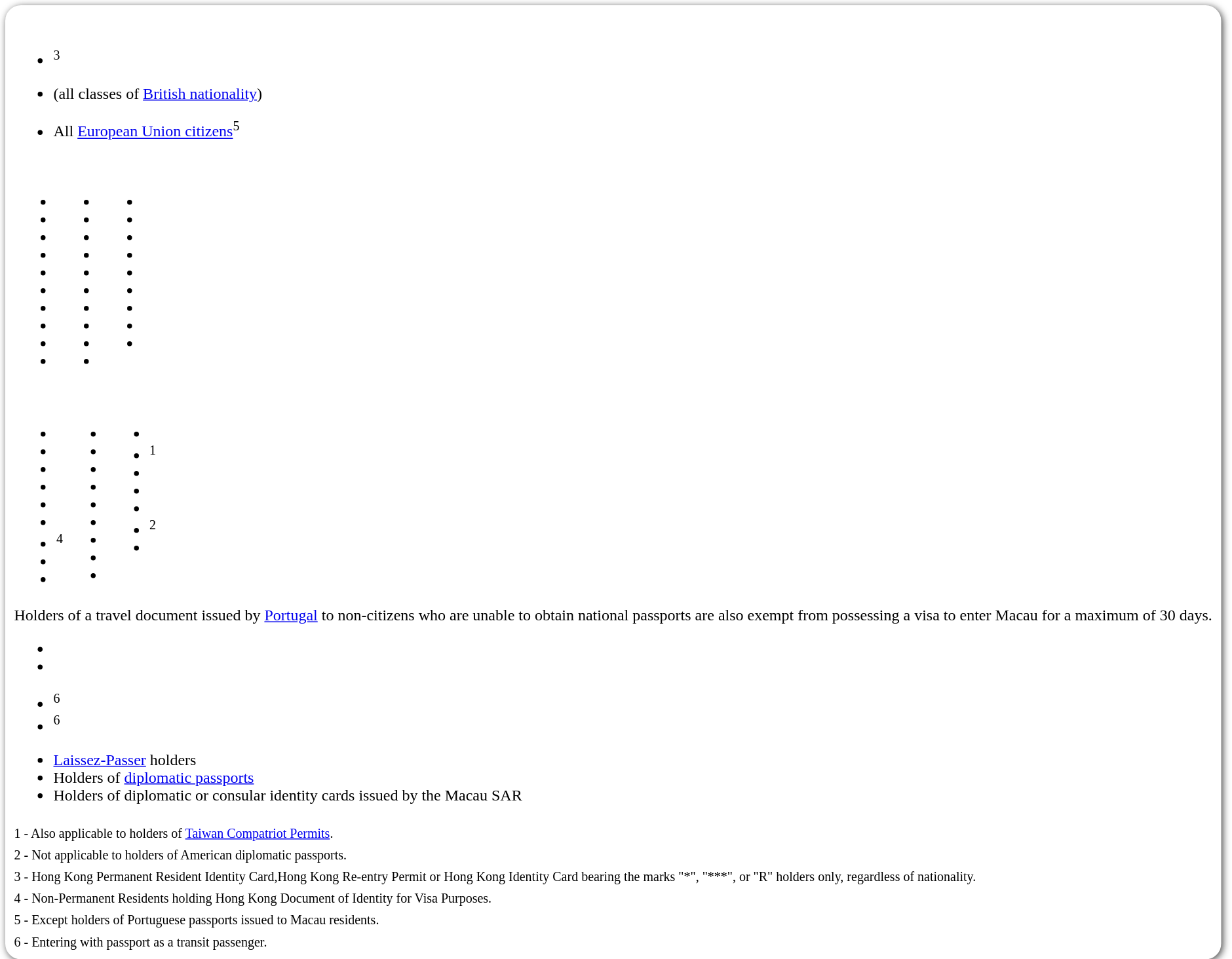<table style=" border-radius:1em; box-shadow: 0.1em 0.1em 0.5em rgba(0,0,0,0.75);; background-color: white; border: 1px solid white; padding: 5px;">
<tr style="vertical-align:top;">
<td><br><ul><li><sup>3</sup></li></ul><ul><li> (all classes of <a href='#'>British nationality</a>)</li></ul><ul><li> All <a href='#'>European Union citizens</a><sup>5</sup></li></ul><table>
<tr>
<td><br><ul><li></li><li></li><li></li><li></li><li></li><li></li><li></li><li></li><li></li><li></li></ul></td>
<td valign=top><br><ul><li></li><li></li><li></li><li></li><li></li><li></li><li></li><li></li><li></li><li></li></ul></td>
<td valign=top><br><ul><li></li><li></li><li></li><li></li><li></li><li></li><li></li><li></li><li></li></ul></td>
<td></td>
</tr>
</table>
<table>
<tr>
<td><br><ul><li></li><li></li><li></li><li></li><li></li><li></li><li><sup>4</sup></li><li></li><li></li></ul></td>
<td valign=top><br><ul><li></li><li></li><li></li><li></li><li></li><li></li><li></li><li></li><li></li></ul></td>
<td valign=top><br><ul><li></li><li><sup>1</sup></li><li></li><li></li><li></li><li><sup>2</sup></li><li></li></ul></td>
<td></td>
</tr>
</table>
Holders of a travel document issued by <a href='#'>Portugal</a> to non-citizens who are unable to obtain national passports are also exempt from possessing a visa to enter Macau for a maximum of 30 days.<ul><li></li><li></li></ul><ul><li><sup>6</sup></li><li><sup>6</sup></li></ul><ul><li> <a href='#'>Laissez-Passer</a> holders</li><li>Holders of <a href='#'>diplomatic passports</a></li><li>Holders of diplomatic or consular identity cards issued by the Macau SAR</li></ul><sub>1 - Also applicable to holders of <a href='#'>Taiwan Compatriot Permits</a>.</sub><br>
<sub>2 - Not applicable to holders of American diplomatic passports.</sub><br>
<sub>3 - Hong Kong Permanent Resident Identity Card,Hong Kong Re-entry Permit or Hong Kong Identity Card bearing the marks "*", "***", or "R" holders only, regardless of nationality.</sub><br>
<sub>4 - Non-Permanent Residents holding Hong Kong Document of Identity for Visa Purposes.</sub><br>
<sub>5 - Except holders of Portuguese passports issued to Macau residents.</sub><br>
<sub>6 - Entering with passport as a transit passenger.</sub></td>
</tr>
</table>
